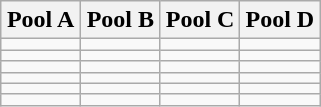<table class="wikitable">
<tr>
<th width=25%>Pool A</th>
<th width=25%>Pool B</th>
<th width=25%>Pool C</th>
<th width=25%>Pool D</th>
</tr>
<tr>
<td></td>
<td></td>
<td></td>
<td></td>
</tr>
<tr>
<td></td>
<td></td>
<td></td>
<td></td>
</tr>
<tr>
<td></td>
<td></td>
<td></td>
<td></td>
</tr>
<tr>
<td></td>
<td></td>
<td></td>
<td></td>
</tr>
<tr>
<td></td>
<td></td>
<td></td>
<td></td>
</tr>
<tr>
<td></td>
<td></td>
<td></td>
<td></td>
</tr>
</table>
